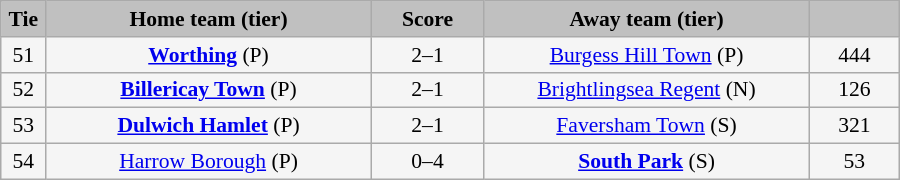<table class="wikitable" style="width: 600px; background:WhiteSmoke; text-align:center; font-size:90%">
<tr>
<td scope="col" style="width:  5.00%; background:silver;"><strong>Tie</strong></td>
<td scope="col" style="width: 36.25%; background:silver;"><strong>Home team (tier)</strong></td>
<td scope="col" style="width: 12.50%; background:silver;"><strong>Score</strong></td>
<td scope="col" style="width: 36.25%; background:silver;"><strong>Away team (tier)</strong></td>
<td scope="col" style="width: 10.00%; background:silver;"><strong></strong></td>
</tr>
<tr>
<td>51</td>
<td><strong><a href='#'>Worthing</a></strong> (P)</td>
<td>2–1</td>
<td><a href='#'>Burgess Hill Town</a> (P)</td>
<td>444</td>
</tr>
<tr>
<td>52</td>
<td><strong><a href='#'>Billericay Town</a></strong> (P)</td>
<td>2–1</td>
<td><a href='#'>Brightlingsea Regent</a> (N)</td>
<td>126</td>
</tr>
<tr>
<td>53</td>
<td><strong><a href='#'>Dulwich Hamlet</a></strong> (P)</td>
<td>2–1</td>
<td><a href='#'>Faversham Town</a> (S)</td>
<td>321</td>
</tr>
<tr>
<td>54</td>
<td><a href='#'>Harrow Borough</a> (P)</td>
<td>0–4</td>
<td><strong><a href='#'>South Park</a></strong> (S)</td>
<td>53</td>
</tr>
</table>
